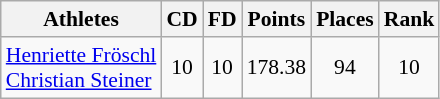<table class="wikitable" border="1" style="font-size:90%">
<tr>
<th>Athletes</th>
<th>CD</th>
<th>FD</th>
<th>Points</th>
<th>Places</th>
<th>Rank</th>
</tr>
<tr align=center>
<td align=left><a href='#'>Henriette Fröschl</a><br><a href='#'>Christian Steiner</a></td>
<td>10</td>
<td>10</td>
<td>178.38</td>
<td>94</td>
<td>10</td>
</tr>
</table>
